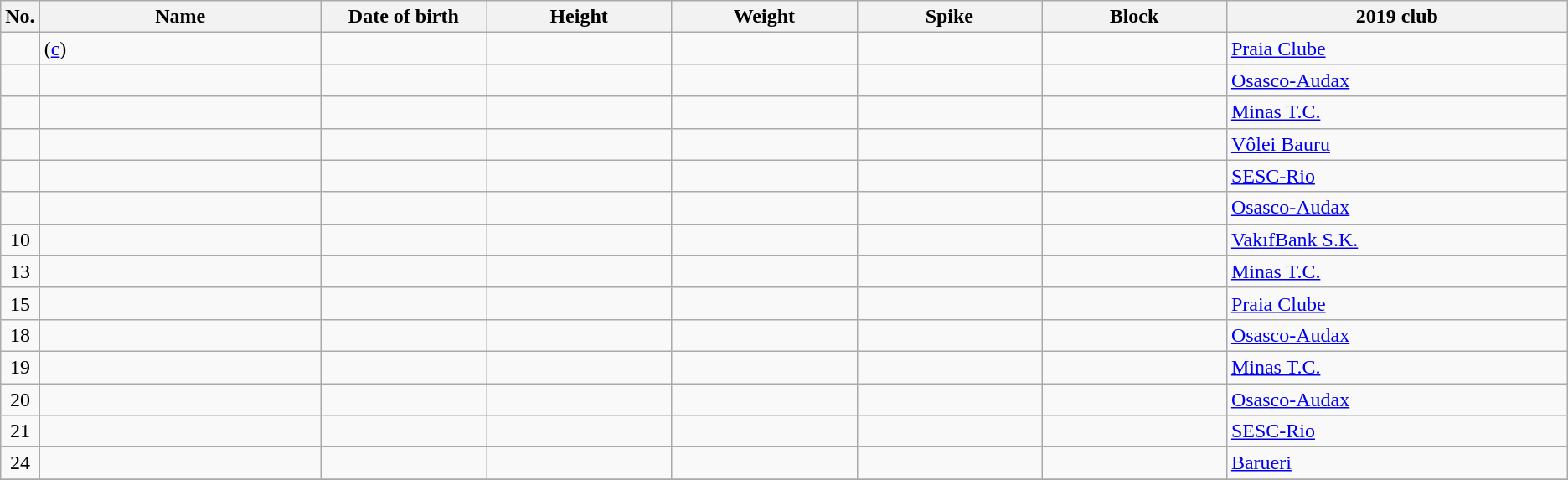<table class="wikitable sortable" style="font-size:100%; text-align:center;">
<tr>
<th>No.</th>
<th style="width:14em">Name</th>
<th style="width:8em">Date of birth</th>
<th style="width:9em">Height</th>
<th style="width:9em">Weight</th>
<th style="width:9em">Spike</th>
<th style="width:9em">Block</th>
<th style="width:17em">2019 club</th>
</tr>
<tr>
<td></td>
<td align=left> (<a href='#'>c</a>)</td>
<td align=right></td>
<td></td>
<td></td>
<td></td>
<td></td>
<td align=left> <a href='#'>Praia Clube</a></td>
</tr>
<tr>
<td></td>
<td align=left></td>
<td align=right></td>
<td></td>
<td></td>
<td></td>
<td></td>
<td align=left> <a href='#'>Osasco-Audax</a></td>
</tr>
<tr>
<td></td>
<td align=left></td>
<td align=right></td>
<td></td>
<td></td>
<td></td>
<td></td>
<td align=left> <a href='#'>Minas T.C.</a></td>
</tr>
<tr>
<td></td>
<td align=left></td>
<td align=right></td>
<td></td>
<td></td>
<td></td>
<td></td>
<td align=left> <a href='#'>Vôlei Bauru</a></td>
</tr>
<tr>
<td></td>
<td align=left></td>
<td align=right></td>
<td></td>
<td></td>
<td></td>
<td></td>
<td align=left> <a href='#'>SESC-Rio</a></td>
</tr>
<tr>
<td></td>
<td align=left></td>
<td align=right></td>
<td></td>
<td></td>
<td></td>
<td></td>
<td align=left> <a href='#'>Osasco-Audax</a></td>
</tr>
<tr>
<td>10</td>
<td align=left></td>
<td align=right></td>
<td></td>
<td></td>
<td></td>
<td></td>
<td align=left> <a href='#'>VakıfBank S.K.</a></td>
</tr>
<tr>
<td>13</td>
<td align=left></td>
<td align=right></td>
<td></td>
<td></td>
<td></td>
<td></td>
<td align=left> <a href='#'>Minas T.C.</a></td>
</tr>
<tr>
<td>15</td>
<td align=left></td>
<td align=right></td>
<td></td>
<td></td>
<td></td>
<td></td>
<td align=left> <a href='#'>Praia Clube</a></td>
</tr>
<tr>
<td>18</td>
<td align=left></td>
<td align=right></td>
<td></td>
<td></td>
<td></td>
<td></td>
<td align=left> <a href='#'>Osasco-Audax</a></td>
</tr>
<tr>
<td>19</td>
<td align=left></td>
<td align=right></td>
<td></td>
<td></td>
<td></td>
<td></td>
<td align=left> <a href='#'>Minas T.C.</a></td>
</tr>
<tr>
<td>20</td>
<td align=left></td>
<td align=right></td>
<td></td>
<td></td>
<td></td>
<td></td>
<td align=left> <a href='#'>Osasco-Audax</a></td>
</tr>
<tr>
<td>21</td>
<td align=left></td>
<td align=right></td>
<td></td>
<td></td>
<td></td>
<td></td>
<td align=left> <a href='#'>SESC-Rio</a></td>
</tr>
<tr>
<td>24</td>
<td align=left></td>
<td align=right></td>
<td></td>
<td></td>
<td></td>
<td></td>
<td align=left> <a href='#'>Barueri</a></td>
</tr>
<tr>
</tr>
</table>
